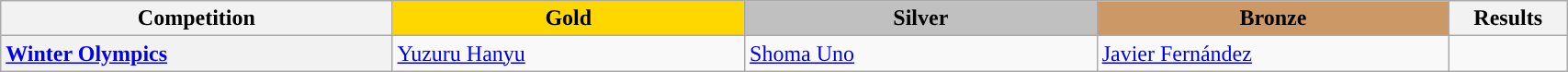<table class="wikitable unsortable" style="text-align:left; width:90%">
<tr>
<th scope="col" style="text-align:center; width:25%;">Competition</th>
<td scope="col" style="text-align:center; width:22.5%; background:gold"><strong>Gold</strong></td>
<td scope="col" style="text-align:center; width:22.5%; background:silver"><strong>Silver</strong></td>
<td scope="col" style="text-align:center; width:22.5%; background:#c96"><strong>Bronze</strong></td>
<th scope="col" style="text-align:center; width:7.5%;">Results</th>
</tr>
<tr>
<th scope="row" style="text-align:left"> <a href='#'>Winter Olympics</a></th>
<td> <a href='#'>Yuzuru Hanyu</a></td>
<td> <a href='#'>Shoma Uno</a></td>
<td> <a href='#'>Javier Fernández</a></td>
<td></td>
</tr>
</table>
